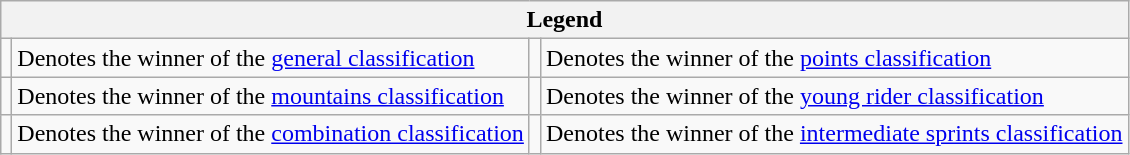<table class="wikitable">
<tr>
<th scope="col" colspan="4">Legend</th>
</tr>
<tr>
<td></td>
<td>Denotes the winner of the <a href='#'>general classification</a></td>
<td></td>
<td>Denotes the winner of the <a href='#'>points classification</a></td>
</tr>
<tr>
<td></td>
<td>Denotes the winner of the <a href='#'>mountains classification</a></td>
<td></td>
<td>Denotes the winner of the <a href='#'>young rider classification</a></td>
</tr>
<tr>
<td></td>
<td>Denotes the winner of the <a href='#'>combination classification</a></td>
<td></td>
<td>Denotes the winner of the <a href='#'>intermediate sprints classification</a></td>
</tr>
</table>
